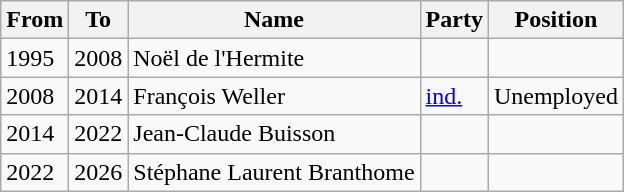<table class="wikitable">
<tr>
<th>From</th>
<th>To</th>
<th>Name</th>
<th>Party</th>
<th>Position</th>
</tr>
<tr>
<td>1995</td>
<td>2008</td>
<td>Noël de l'Hermite</td>
<td></td>
<td></td>
</tr>
<tr>
<td>2008</td>
<td>2014</td>
<td>François Weller</td>
<td><a href='#'>ind.</a></td>
<td>Unemployed</td>
</tr>
<tr>
<td>2014</td>
<td>2022</td>
<td>Jean-Claude Buisson</td>
<td></td>
<td></td>
</tr>
<tr>
<td>2022</td>
<td>2026</td>
<td>Stéphane Laurent Branthome</td>
<td></td>
<td></td>
</tr>
</table>
